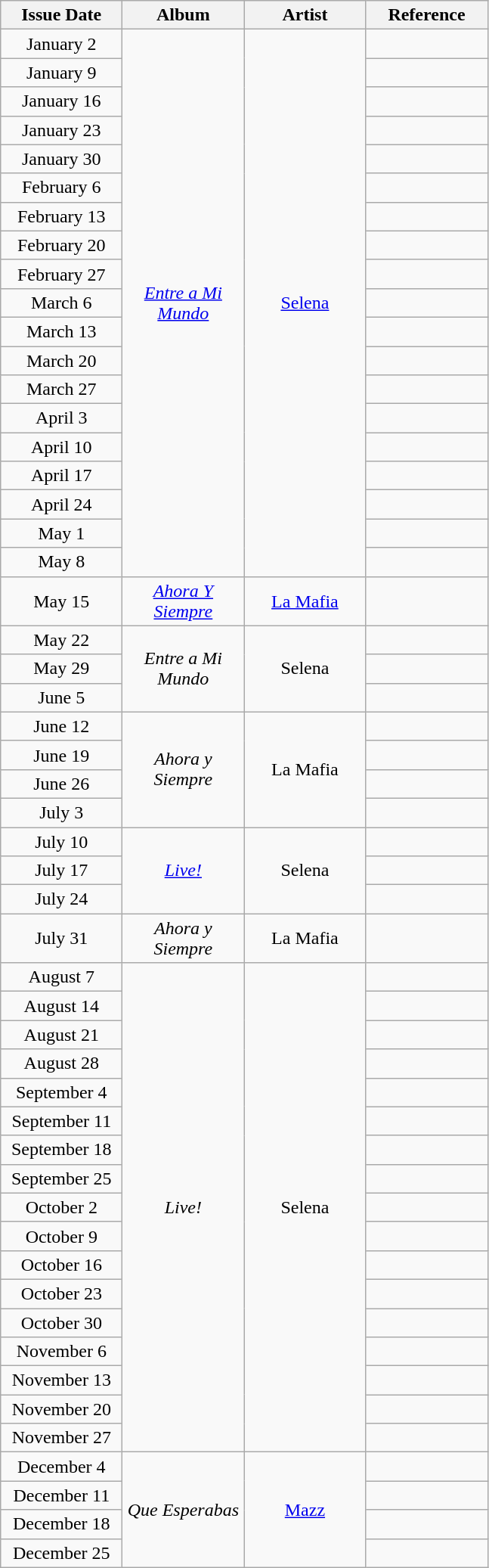<table class="wikitable" style="text-align: center">
<tr>
<th width="100">Issue Date</th>
<th width="100">Album</th>
<th width="100">Artist</th>
<th width="100" class="unsortable">Reference</th>
</tr>
<tr>
<td>January 2</td>
<td rowspan="19"><em><a href='#'>Entre a Mi Mundo</a></em></td>
<td rowspan="19"><a href='#'>Selena</a></td>
<td></td>
</tr>
<tr>
<td>January 9</td>
<td></td>
</tr>
<tr>
<td>January 16</td>
<td></td>
</tr>
<tr>
<td>January 23</td>
<td></td>
</tr>
<tr>
<td>January 30</td>
<td></td>
</tr>
<tr>
<td>February 6</td>
<td></td>
</tr>
<tr>
<td>February 13</td>
<td></td>
</tr>
<tr>
<td>February 20</td>
<td></td>
</tr>
<tr>
<td>February 27</td>
<td></td>
</tr>
<tr>
<td>March 6</td>
<td></td>
</tr>
<tr>
<td>March 13</td>
<td></td>
</tr>
<tr>
<td>March 20</td>
<td></td>
</tr>
<tr>
<td>March 27</td>
<td></td>
</tr>
<tr>
<td>April 3</td>
<td></td>
</tr>
<tr>
<td>April 10</td>
<td></td>
</tr>
<tr>
<td>April 17</td>
<td></td>
</tr>
<tr>
<td>April 24</td>
<td></td>
</tr>
<tr>
<td>May 1</td>
<td></td>
</tr>
<tr>
<td>May 8</td>
<td></td>
</tr>
<tr>
<td>May 15</td>
<td><em><a href='#'>Ahora Y Siempre</a></em></td>
<td><a href='#'>La Mafia</a></td>
<td></td>
</tr>
<tr>
<td>May 22</td>
<td rowspan="3"><em>Entre a Mi Mundo</em> </td>
<td rowspan="3">Selena</td>
<td></td>
</tr>
<tr>
<td>May 29</td>
<td></td>
</tr>
<tr>
<td>June 5</td>
<td></td>
</tr>
<tr>
<td>June 12</td>
<td rowspan="4"><em>Ahora y Siempre</em> </td>
<td rowspan="4">La Mafia</td>
<td></td>
</tr>
<tr>
<td>June 19</td>
<td></td>
</tr>
<tr>
<td>June 26</td>
<td></td>
</tr>
<tr>
<td>July 3</td>
<td></td>
</tr>
<tr>
<td>July 10</td>
<td rowspan="3"><em><a href='#'>Live!</a></em></td>
<td rowspan="3">Selena</td>
<td></td>
</tr>
<tr>
<td>July 17</td>
<td></td>
</tr>
<tr>
<td>July 24</td>
<td></td>
</tr>
<tr>
<td>July 31</td>
<td><em>Ahora y Siempre</em> </td>
<td>La Mafia</td>
<td></td>
</tr>
<tr>
<td>August 7</td>
<td rowspan="17"><em>Live!</em> </td>
<td rowspan="17">Selena</td>
<td></td>
</tr>
<tr>
<td>August 14</td>
<td></td>
</tr>
<tr>
<td>August 21</td>
<td></td>
</tr>
<tr>
<td>August 28</td>
<td></td>
</tr>
<tr>
<td>September 4</td>
<td></td>
</tr>
<tr>
<td>September 11</td>
<td></td>
</tr>
<tr>
<td>September 18</td>
<td></td>
</tr>
<tr>
<td>September 25</td>
<td></td>
</tr>
<tr>
<td>October 2</td>
<td></td>
</tr>
<tr>
<td>October 9</td>
<td></td>
</tr>
<tr>
<td>October 16</td>
<td></td>
</tr>
<tr>
<td>October 23</td>
<td></td>
</tr>
<tr>
<td>October 30</td>
<td></td>
</tr>
<tr>
<td>November 6</td>
<td></td>
</tr>
<tr>
<td>November 13</td>
<td></td>
</tr>
<tr>
<td>November 20</td>
<td></td>
</tr>
<tr>
<td>November 27</td>
<td></td>
</tr>
<tr>
<td>December 4</td>
<td rowspan="4"><em>Que Esperabas</em></td>
<td rowspan="4"><a href='#'>Mazz</a></td>
<td></td>
</tr>
<tr>
<td>December 11</td>
<td></td>
</tr>
<tr>
<td>December 18</td>
<td></td>
</tr>
<tr>
<td>December 25</td>
<td></td>
</tr>
</table>
